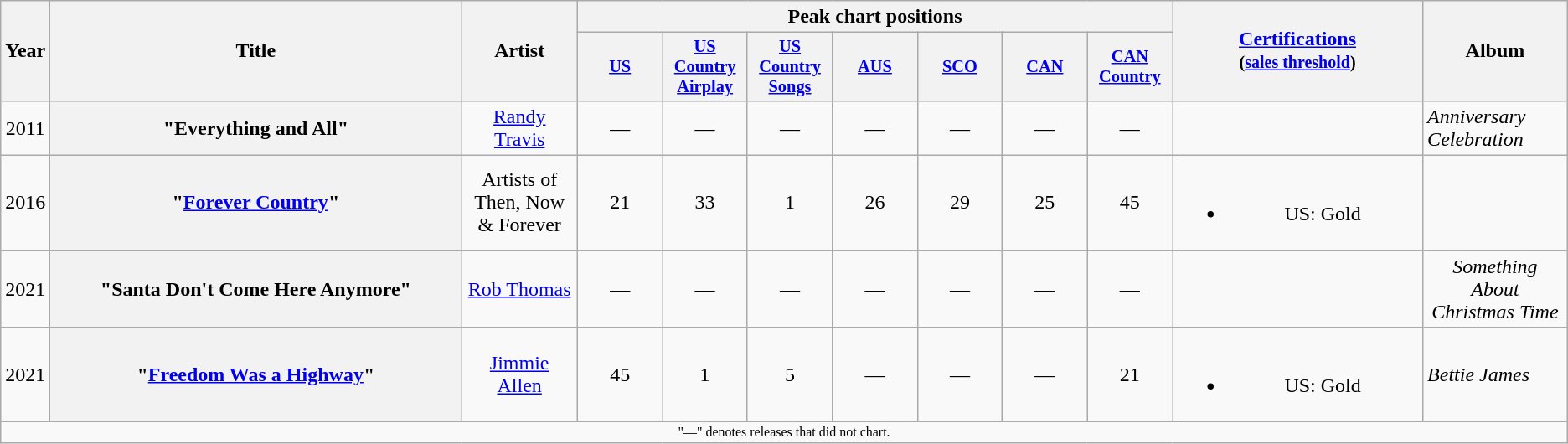<table class="wikitable plainrowheaders" style="text-align:center;">
<tr>
<th scope="col" rowspan="2">Year</th>
<th scope="col" rowspan="2" style="width:20em;">Title</th>
<th scope="col" rowspan="2">Artist</th>
<th scope="col" colspan="7">Peak chart positions</th>
<th scope="col" rowspan="2" style="width:12em;"><a href='#'>Certifications</a><br><small>(<a href='#'>sales threshold</a>)</small></th>
<th scope="col" rowspan="2">Album</th>
</tr>
<tr>
<th scope="col" style="width:4.5em;font-size:85%;"><a href='#'>US</a><br></th>
<th scope="col" style="width:4.5em;font-size:85%;"><a href='#'>US Country Airplay</a><br></th>
<th scope="col" style="width:4.5em;font-size:85%;"><a href='#'>US Country Songs</a><br></th>
<th scope="col" style="width:4.5em;font-size:85%;"><a href='#'>AUS</a></th>
<th scope="col" style="width:4.5em;font-size:85%;"><a href='#'>SCO</a></th>
<th scope="col" style="width:4.5em;font-size:85%;"><a href='#'>CAN</a><br></th>
<th scope="col" style="width:4.5em;font-size:85%;"><a href='#'>CAN Country</a><br></th>
</tr>
<tr>
<td>2011</td>
<th scope="row">"Everything and All"</th>
<td><a href='#'>Randy Travis</a></td>
<td>—</td>
<td>—</td>
<td>—</td>
<td>—</td>
<td>—</td>
<td>—</td>
<td>—</td>
<td></td>
<td align="left"><em>Anniversary Celebration</em></td>
</tr>
<tr>
<td>2016</td>
<th scope="row">"<a href='#'>Forever Country</a>"</th>
<td>Artists of Then, Now & Forever</td>
<td>21</td>
<td>33</td>
<td>1</td>
<td>26</td>
<td>29</td>
<td>25</td>
<td>45</td>
<td><br><ul><li>US: Gold</li></ul></td>
<td></td>
</tr>
<tr>
<td>2021</td>
<th scope="row">"Santa Don't Come Here Anymore"</th>
<td><a href='#'>Rob Thomas</a></td>
<td>—</td>
<td>—</td>
<td>—</td>
<td>—</td>
<td>—</td>
<td>—</td>
<td>—</td>
<td></td>
<td><em>Something About Christmas Time</em></td>
</tr>
<tr>
<td>2021</td>
<th scope="row">"<a href='#'>Freedom Was a Highway</a>"</th>
<td><a href='#'>Jimmie Allen</a></td>
<td>45</td>
<td>1</td>
<td>5</td>
<td>—</td>
<td>—</td>
<td>—</td>
<td>21</td>
<td><br><ul><li>US: Gold</li></ul></td>
<td align="left"><em>Bettie James</em></td>
</tr>
<tr>
<td colspan="12" style="font-size:8pt">"—" denotes releases that did not chart.</td>
</tr>
</table>
